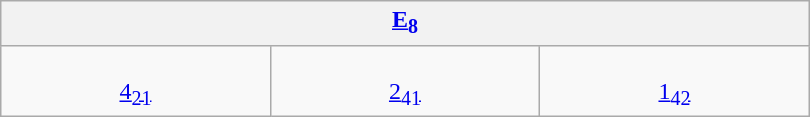<table class=wikitable width=540>
<tr>
<th colspan=3><a href='#'>E<sub>8</sub></a></th>
</tr>
<tr align=center valign=top>
<td><br><a href='#'>4<sub>21</sub></a></td>
<td><br><a href='#'>2<sub>41</sub></a></td>
<td><br><a href='#'>1<sub>42</sub></a></td>
</tr>
</table>
